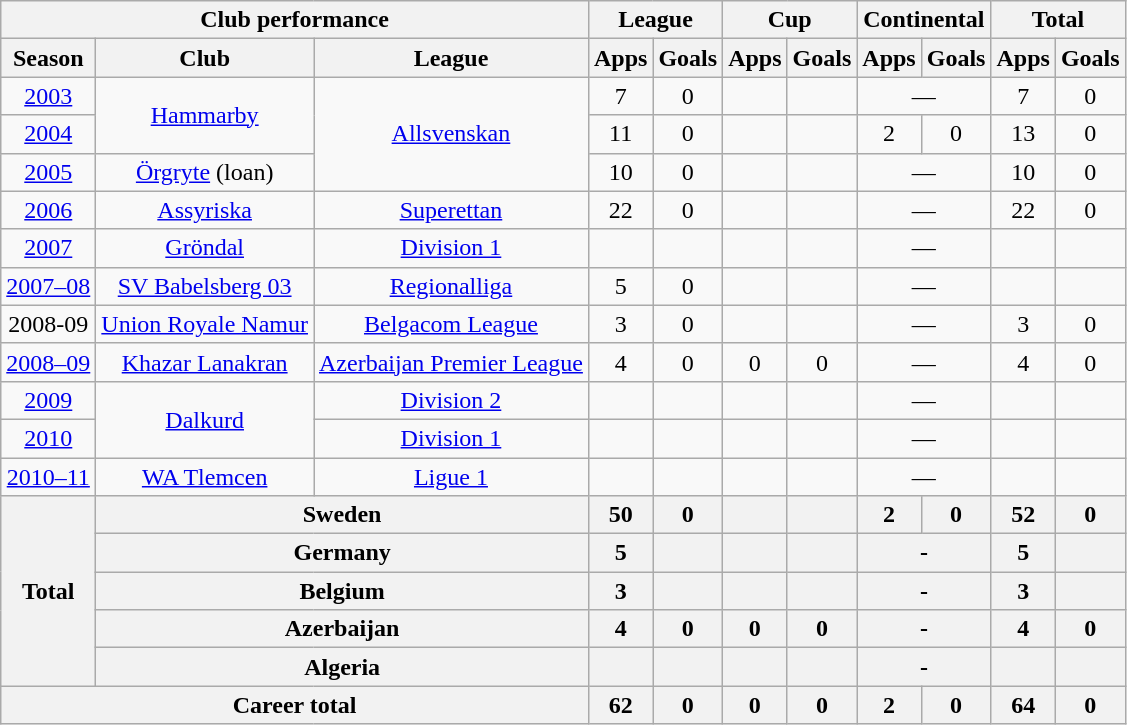<table class="wikitable">
<tr>
<th colspan=3>Club performance</th>
<th colspan=2>League</th>
<th colspan=2>Cup</th>
<th colspan=2>Continental</th>
<th colspan=2>Total</th>
</tr>
<tr>
<th>Season</th>
<th>Club</th>
<th>League</th>
<th>Apps</th>
<th>Goals</th>
<th>Apps</th>
<th>Goals</th>
<th>Apps</th>
<th>Goals</th>
<th>Apps</th>
<th>Goals</th>
</tr>
<tr align=center>
<td><a href='#'>2003</a></td>
<td rowspan="2"><a href='#'>Hammarby</a></td>
<td rowspan="3"><a href='#'>Allsvenskan</a></td>
<td>7</td>
<td>0</td>
<td></td>
<td></td>
<td colspan="2">—</td>
<td>7</td>
<td>0</td>
</tr>
<tr align=center>
<td><a href='#'>2004</a></td>
<td>11</td>
<td>0</td>
<td></td>
<td></td>
<td>2</td>
<td>0</td>
<td>13</td>
<td>0</td>
</tr>
<tr align=center>
<td><a href='#'>2005</a></td>
<td><a href='#'>Örgryte</a> (loan)</td>
<td>10</td>
<td>0</td>
<td></td>
<td></td>
<td colspan="2">—</td>
<td>10</td>
<td>0</td>
</tr>
<tr align=center>
<td><a href='#'>2006</a></td>
<td><a href='#'>Assyriska</a></td>
<td><a href='#'>Superettan</a></td>
<td>22</td>
<td>0</td>
<td></td>
<td></td>
<td colspan="2">—</td>
<td>22</td>
<td>0</td>
</tr>
<tr align=center>
<td><a href='#'>2007</a></td>
<td><a href='#'>Gröndal</a></td>
<td><a href='#'>Division 1</a></td>
<td></td>
<td></td>
<td></td>
<td></td>
<td colspan="2">—</td>
<td></td>
<td></td>
</tr>
<tr align=center>
<td><a href='#'>2007–08</a></td>
<td><a href='#'>SV Babelsberg 03</a></td>
<td><a href='#'>Regionalliga</a></td>
<td>5</td>
<td>0</td>
<td></td>
<td></td>
<td colspan="2">—</td>
<td></td>
<td></td>
</tr>
<tr align=center>
<td>2008-09</td>
<td><a href='#'>Union Royale Namur</a></td>
<td><a href='#'>Belgacom League</a></td>
<td>3</td>
<td>0</td>
<td></td>
<td></td>
<td colspan="2">—</td>
<td>3</td>
<td>0</td>
</tr>
<tr align=center>
<td><a href='#'>2008–09</a></td>
<td><a href='#'>Khazar Lanakran</a></td>
<td><a href='#'>Azerbaijan Premier League</a></td>
<td>4</td>
<td>0</td>
<td>0</td>
<td>0</td>
<td colspan="2">—</td>
<td>4</td>
<td>0</td>
</tr>
<tr align=center>
<td><a href='#'>2009</a></td>
<td rowspan="2"><a href='#'>Dalkurd</a></td>
<td><a href='#'>Division 2</a></td>
<td></td>
<td></td>
<td></td>
<td></td>
<td colspan="2">—</td>
<td></td>
<td></td>
</tr>
<tr align=center>
<td><a href='#'>2010</a></td>
<td><a href='#'>Division 1</a></td>
<td></td>
<td></td>
<td></td>
<td></td>
<td colspan="2">—</td>
<td></td>
<td></td>
</tr>
<tr align=center>
<td><a href='#'>2010–11</a></td>
<td><a href='#'>WA Tlemcen</a></td>
<td><a href='#'>Ligue 1</a></td>
<td></td>
<td></td>
<td></td>
<td></td>
<td colspan="2">—</td>
<td></td>
<td></td>
</tr>
<tr align=center>
<th rowspan=5>Total</th>
<th colspan=2>Sweden</th>
<th>50</th>
<th>0</th>
<th></th>
<th></th>
<th>2</th>
<th>0</th>
<th>52</th>
<th>0</th>
</tr>
<tr>
<th colspan=2>Germany</th>
<th>5</th>
<th></th>
<th></th>
<th></th>
<th colspan="2">-</th>
<th>5</th>
<th></th>
</tr>
<tr>
<th colspan=2>Belgium</th>
<th>3</th>
<th></th>
<th></th>
<th></th>
<th colspan="2">-</th>
<th>3</th>
<th></th>
</tr>
<tr>
<th colspan=2>Azerbaijan</th>
<th>4</th>
<th>0</th>
<th>0</th>
<th>0</th>
<th colspan="2">-</th>
<th>4</th>
<th>0</th>
</tr>
<tr>
<th colspan=2>Algeria</th>
<th></th>
<th></th>
<th></th>
<th></th>
<th colspan="2">-</th>
<th></th>
<th></th>
</tr>
<tr>
<th colspan=3>Career total</th>
<th>62</th>
<th>0</th>
<th>0</th>
<th>0</th>
<th>2</th>
<th>0</th>
<th>64</th>
<th>0</th>
</tr>
</table>
